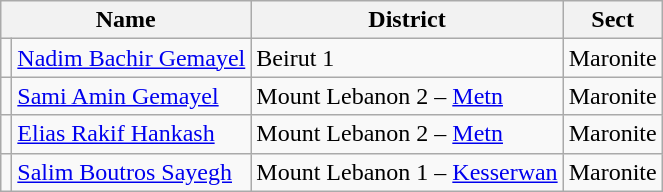<table class="wikitable sortable">
<tr>
<th colspan="2">Name</th>
<th>District</th>
<th>Sect</th>
</tr>
<tr>
<td></td>
<td><a href='#'>Nadim Bachir Gemayel</a></td>
<td>Beirut 1</td>
<td>Maronite</td>
</tr>
<tr>
<td></td>
<td><a href='#'>Sami Amin Gemayel</a></td>
<td>Mount Lebanon 2 – <a href='#'>Metn</a></td>
<td>Maronite</td>
</tr>
<tr>
<td></td>
<td><a href='#'>Elias Rakif Hankash</a></td>
<td>Mount Lebanon 2 – <a href='#'>Metn</a></td>
<td>Maronite</td>
</tr>
<tr>
<td></td>
<td><a href='#'>Salim Boutros Sayegh</a></td>
<td>Mount Lebanon 1 – <a href='#'>Kesserwan</a></td>
<td>Maronite</td>
</tr>
</table>
